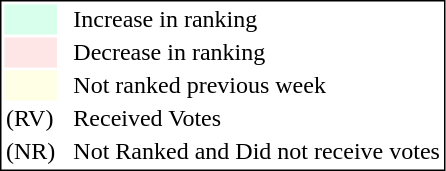<table style="border:1px solid black;">
<tr>
<td style="background:#D8FFEB; width:20px;"></td>
<td> </td>
<td>Increase in ranking</td>
</tr>
<tr>
<td style="background:#FFE6E6; width:20px;"></td>
<td> </td>
<td>Decrease in ranking</td>
</tr>
<tr>
<td style="background:#FFFFE6; width:20px;"></td>
<td> </td>
<td>Not ranked previous week</td>
</tr>
<tr>
<td>(RV)</td>
<td> </td>
<td>Received Votes</td>
</tr>
<tr>
<td>(NR)</td>
<td> </td>
<td>Not Ranked and Did not receive votes</td>
</tr>
</table>
